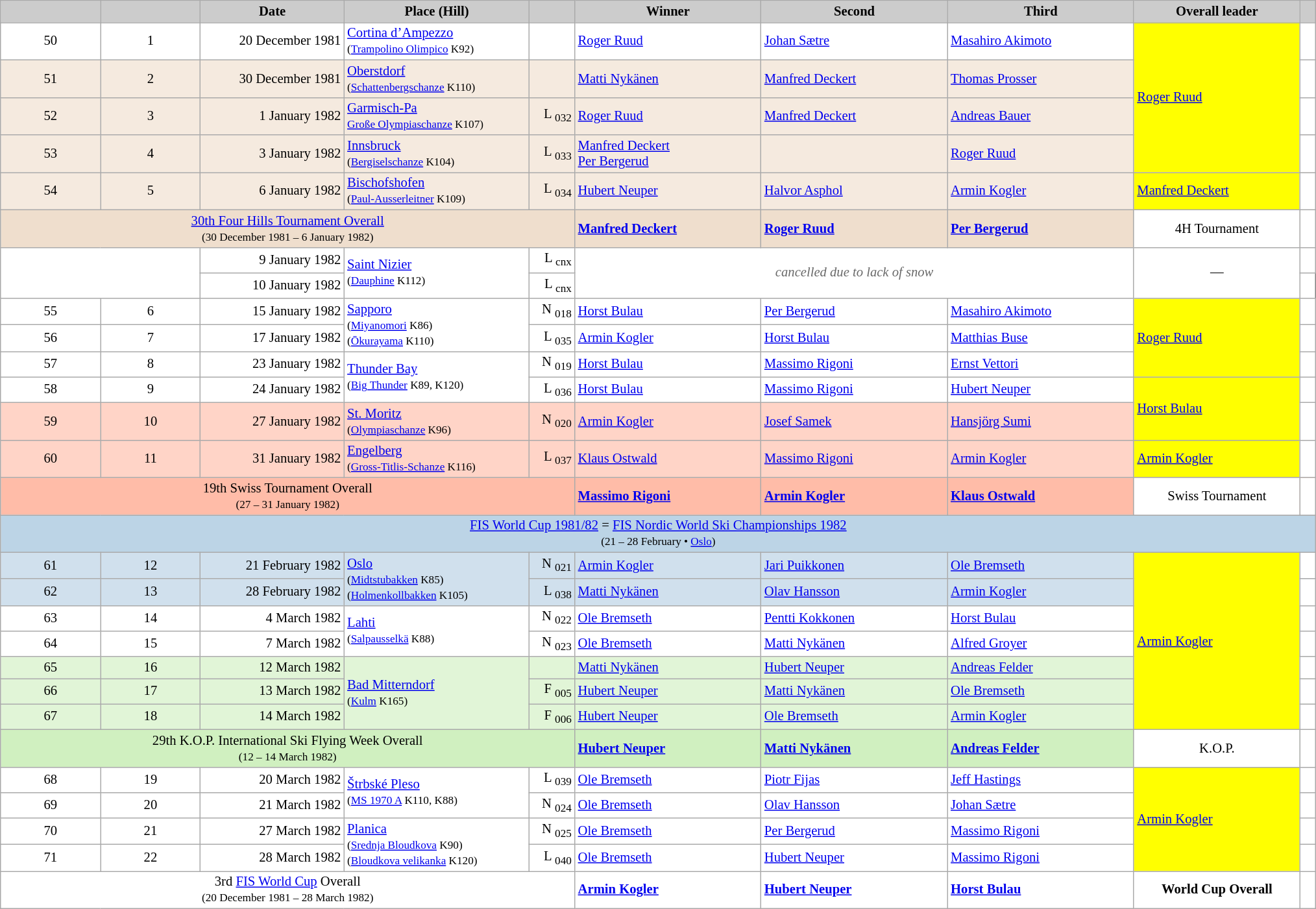<table class="wikitable plainrowheaders" style="background:#fff; font-size:86%; width:107%; line-height:16px; border:gray solid 1px; border-collapse:collapse;">
<tr>
<th scope="col" style="background:#ccc; width=30 px;"></th>
<th scope="col" style="background:#ccc; width=30 px;"></th>
<th scope="col" style="background:#ccc; width:141px;">Date</th>
<th scope="col" style="background:#ccc; width:184px;">Place (Hill)</th>
<th scope="col" style="background:#ccc; width:40px;"></th>
<th scope="col" style="background:#ccc; width:185px;">Winner</th>
<th scope="col" style="background:#ccc; width:185px;">Second</th>
<th scope="col" style="background:#ccc; width:185px;">Third</th>
<th scope="col" style="background:#ccc; width:164px;">Overall leader</th>
<th scope="col" style="background:#ccc; width:10px;"></th>
</tr>
<tr>
<td align=center>50</td>
<td align=center>1</td>
<td align=right>20 December 1981</td>
<td> <a href='#'>Cortina d’Ampezzo</a><br><small>(<a href='#'>Trampolino Olimpico</a> K92)</small></td>
<td align=right></td>
<td> <a href='#'>Roger Ruud</a></td>
<td> <a href='#'>Johan Sætre</a></td>
<td> <a href='#'>Masahiro Akimoto</a></td>
<td rowspan=4 bgcolor=yellow> <a href='#'>Roger Ruud</a></td>
<td></td>
</tr>
<tr bgcolor=#F5EADF>
<td align=center>51</td>
<td align=center>2</td>
<td align=right>30 December 1981</td>
<td> <a href='#'>Oberstdorf</a><br><small>(<a href='#'>Schattenbergschanze</a> K110)</small></td>
<td align=right></td>
<td> <a href='#'>Matti Nykänen</a></td>
<td> <a href='#'>Manfred Deckert</a></td>
<td> <a href='#'>Thomas Prosser</a></td>
<td bgcolor=white></td>
</tr>
<tr bgcolor=#F5EADF>
<td align=center>52</td>
<td align=center>3</td>
<td align=right>1 January 1982</td>
<td> <a href='#'>Garmisch-Pa</a><br><small><a href='#'>Große Olympiaschanze</a> K107)</small></td>
<td align=right>L <sub>032</sub></td>
<td> <a href='#'>Roger Ruud</a></td>
<td> <a href='#'>Manfred Deckert</a></td>
<td> <a href='#'>Andreas Bauer</a></td>
<td bgcolor=white></td>
</tr>
<tr bgcolor=#F5EADF>
<td align=center>53</td>
<td align=center>4</td>
<td align=right>3 January 1982</td>
<td> <a href='#'>Innsbruck</a><br><small>(<a href='#'>Bergiselschanze</a> K104)</small></td>
<td align=right>L <sub>033</sub></td>
<td> <a href='#'>Manfred Deckert</a><br> <a href='#'>Per Bergerud</a></td>
<td></td>
<td> <a href='#'>Roger Ruud</a></td>
<td bgcolor=white></td>
</tr>
<tr bgcolor=#F5EADF>
<td align=center>54</td>
<td align=center>5</td>
<td align=right>6 January 1982</td>
<td> <a href='#'>Bischofshofen</a><br><small>(<a href='#'>Paul-Ausserleitner</a> K109)</small></td>
<td align=right>L <sub>034</sub></td>
<td> <a href='#'>Hubert Neuper</a></td>
<td> <a href='#'>Halvor Asphol</a></td>
<td> <a href='#'>Armin Kogler</a></td>
<td bgcolor=yellow> <a href='#'>Manfred Deckert</a></td>
<td bgcolor=white></td>
</tr>
<tr bgcolor=#EFDECD>
<td colspan=5 align=center><a href='#'>30th Four Hills Tournament Overall</a><br><small>(30 December 1981 – 6 January 1982)</small></td>
<td> <strong><a href='#'>Manfred Deckert</a></strong></td>
<td> <strong><a href='#'>Roger Ruud</a></strong></td>
<td> <strong><a href='#'>Per Bergerud</a></strong></td>
<td bgcolor=white align=center>4H Tournament</td>
<td bgcolor=white></td>
</tr>
<tr>
<td rowspan=2 colspan=2></td>
<td align=right>9 January 1982</td>
<td rowspan=2> <a href='#'>Saint Nizier</a><br><small>(<a href='#'>Dauphine</a> K112)</small></td>
<td align=right>L <sub>cnx</sub></td>
<td align=center rowspan=2 colspan=3 style=color:#696969><em>cancelled due to lack of snow</em></td>
<td bgcolor=white align=center rowspan=2>—</td>
<td></td>
</tr>
<tr>
<td align=right>10 January 1982</td>
<td align=right>L <sub>cnx</sub></td>
</tr>
<tr>
<td align=center>55</td>
<td align=center>6</td>
<td align=right>15 January 1982</td>
<td rowspan=2> <a href='#'>Sapporo</a><br><small>(<a href='#'>Miyanomori</a> K86)<br>(<a href='#'>Ōkurayama</a> K110)</small></td>
<td align=right>N <sub>018</sub></td>
<td> <a href='#'>Horst Bulau</a></td>
<td> <a href='#'>Per Bergerud</a></td>
<td> <a href='#'>Masahiro Akimoto</a></td>
<td rowspan=3 bgcolor=yellow> <a href='#'>Roger Ruud</a></td>
<td></td>
</tr>
<tr>
<td align=center>56</td>
<td align=center>7</td>
<td align=right>17 January 1982</td>
<td align=right>L <sub>035</sub></td>
<td> <a href='#'>Armin Kogler</a></td>
<td> <a href='#'>Horst Bulau</a></td>
<td> <a href='#'>Matthias Buse</a></td>
<td></td>
</tr>
<tr>
<td align=center>57</td>
<td align=center>8</td>
<td align=right>23 January 1982</td>
<td rowspan=2> <a href='#'>Thunder Bay</a><br><small>(<a href='#'>Big Thunder</a> K89, K120)</small></td>
<td align=right>N <sub>019</sub></td>
<td> <a href='#'>Horst Bulau</a></td>
<td> <a href='#'>Massimo Rigoni</a></td>
<td> <a href='#'>Ernst Vettori</a></td>
<td></td>
</tr>
<tr>
<td align=center>58</td>
<td align=center>9</td>
<td align=right>24 January 1982</td>
<td align=right>L <sub>036</sub></td>
<td> <a href='#'>Horst Bulau</a></td>
<td> <a href='#'>Massimo Rigoni</a></td>
<td> <a href='#'>Hubert Neuper</a></td>
<td bgcolor=yellow rowspan=2> <a href='#'>Horst Bulau</a></td>
<td></td>
</tr>
<tr bgcolor=#FFD4C7>
<td align=center>59</td>
<td align=center>10</td>
<td align=right>27 January 1982</td>
<td> <a href='#'>St. Moritz</a><br><small>(<a href='#'>Olympiaschanze</a> K96)</small></td>
<td align=right>N <sub>020</sub></td>
<td> <a href='#'>Armin Kogler</a></td>
<td> <a href='#'>Josef Samek</a></td>
<td> <a href='#'>Hansjörg Sumi</a></td>
<td bgcolor=white></td>
</tr>
<tr bgcolor=#FFD4C7>
<td align=center>60</td>
<td align=center>11</td>
<td align=right>31 January 1982</td>
<td> <a href='#'>Engelberg</a><br><small>(<a href='#'>Gross-Titlis-Schanze</a> K116)</small></td>
<td align=right>L <sub>037</sub></td>
<td> <a href='#'>Klaus Ostwald</a></td>
<td> <a href='#'>Massimo Rigoni</a></td>
<td> <a href='#'>Armin Kogler</a></td>
<td bgcolor=yellow> <a href='#'>Armin Kogler</a></td>
<td bgcolor=white></td>
</tr>
<tr bgcolor=#FFBCA8>
<td colspan=5 align=center>19th Swiss Tournament Overall<br><small>(27 – 31 January 1982)</small></td>
<td> <strong><a href='#'>Massimo Rigoni</a></strong></td>
<td> <strong><a href='#'>Armin Kogler</a></strong></td>
<td> <strong><a href='#'>Klaus Ostwald</a></strong></td>
<td bgcolor=white align=center>Swiss Tournament</td>
<td bgcolor=white></td>
</tr>
<tr bgcolor=#BCD4E6>
<td colspan=10 align=center><a href='#'>FIS World Cup 1981/82</a> = <a href='#'>FIS Nordic World Ski Championships 1982</a><br><small>(21 – 28 February • <a href='#'>Oslo</a>)</small></td>
</tr>
<tr bgcolor=#d0e0ed>
<td align=center>61</td>
<td align=center>12</td>
<td align=right>21 February 1982</td>
<td rowspan=2> <a href='#'>Oslo</a><br><small>(<a href='#'>Midtstubakken</a> K85)<br>(<a href='#'>Holmenkollbakken</a> K105)</small></td>
<td align=right>N <sub>021</sub></td>
<td> <a href='#'>Armin Kogler</a></td>
<td> <a href='#'>Jari Puikkonen</a></td>
<td> <a href='#'>Ole Bremseth</a></td>
<td rowspan=7 bgcolor=yellow> <a href='#'>Armin Kogler</a></td>
<td bgcolor=white></td>
</tr>
<tr bgcolor=#d0e0ed>
<td align=center>62</td>
<td align=center>13</td>
<td align=right>28 February 1982</td>
<td align=right>L <sub>038</sub></td>
<td> <a href='#'>Matti Nykänen</a></td>
<td> <a href='#'>Olav Hansson</a></td>
<td> <a href='#'>Armin Kogler</a></td>
<td bgcolor=white></td>
</tr>
<tr>
<td align=center>63</td>
<td align=center>14</td>
<td align=right>4 March 1982</td>
<td rowspan=2> <a href='#'>Lahti</a><br><small>(<a href='#'>Salpausselkä</a> K88)</small></td>
<td align=right>N <sub>022</sub></td>
<td> <a href='#'>Ole Bremseth</a></td>
<td> <a href='#'>Pentti Kokkonen</a></td>
<td> <a href='#'>Horst Bulau</a></td>
<td></td>
</tr>
<tr>
<td align=center>64</td>
<td align=center>15</td>
<td align=right>7 March 1982</td>
<td align=right>N <sub>023</sub></td>
<td> <a href='#'>Ole Bremseth</a></td>
<td> <a href='#'>Matti Nykänen</a></td>
<td> <a href='#'>Alfred Groyer</a></td>
<td></td>
</tr>
<tr bgcolor=#E1F5D7>
<td align=center>65</td>
<td align=center>16</td>
<td align=right>12 March 1982</td>
<td rowspan=3> <a href='#'>Bad Mitterndorf</a><br><small>(<a href='#'>Kulm</a> K165)</small></td>
<td align=right></td>
<td> <a href='#'>Matti Nykänen</a></td>
<td> <a href='#'>Hubert Neuper</a></td>
<td> <a href='#'>Andreas Felder</a></td>
<td bgcolor=white></td>
</tr>
<tr bgcolor=#E1F5D7>
<td align=center>66</td>
<td align=center>17</td>
<td align=right>13 March 1982</td>
<td align=right>F <sub>005</sub></td>
<td> <a href='#'>Hubert Neuper</a></td>
<td> <a href='#'>Matti Nykänen</a></td>
<td> <a href='#'>Ole Bremseth</a></td>
<td bgcolor=white></td>
</tr>
<tr bgcolor=#E1F5D7>
<td align=center>67</td>
<td align=center>18</td>
<td align=right>14 March 1982</td>
<td align=right>F <sub>006</sub></td>
<td> <a href='#'>Hubert Neuper</a></td>
<td> <a href='#'>Ole Bremseth</a></td>
<td> <a href='#'>Armin Kogler</a></td>
<td bgcolor=white></td>
</tr>
<tr bgcolor=#D0F0C0>
<td colspan=5 align=center>29th K.O.P. International Ski Flying Week Overall<br><small>(12 – 14 March 1982)</small></td>
<td> <strong><a href='#'>Hubert Neuper</a></strong></td>
<td> <strong><a href='#'>Matti Nykänen</a></strong></td>
<td> <strong><a href='#'>Andreas Felder</a></strong></td>
<td bgcolor=white align=center>K.O.P.</td>
<td bgcolor=white></td>
</tr>
<tr>
<td align=center>68</td>
<td align=center>19</td>
<td align=right>20 March 1982</td>
<td rowspan=2> <a href='#'>Štrbské Pleso</a><br><small>(<a href='#'>MS 1970 A</a> K110, K88)</small></td>
<td align=right>L <sub>039</sub></td>
<td> <a href='#'>Ole Bremseth</a></td>
<td> <a href='#'>Piotr Fijas</a></td>
<td> <a href='#'>Jeff Hastings</a></td>
<td rowspan=4 bgcolor=yellow> <a href='#'>Armin Kogler</a></td>
<td></td>
</tr>
<tr>
<td align=center>69</td>
<td align=center>20</td>
<td align=right>21 March 1982</td>
<td align=right>N <sub>024</sub></td>
<td> <a href='#'>Ole Bremseth</a></td>
<td> <a href='#'>Olav Hansson</a></td>
<td> <a href='#'>Johan Sætre</a></td>
<td></td>
</tr>
<tr>
<td align=center>70</td>
<td align=center>21</td>
<td align=right>27 March 1982</td>
<td rowspan=2> <a href='#'>Planica</a><br><small>(<a href='#'>Srednja Bloudkova</a> K90)<br>(<a href='#'>Bloudkova velikanka</a> K120)</small></td>
<td align=right>N <sub>025</sub></td>
<td> <a href='#'>Ole Bremseth</a></td>
<td> <a href='#'>Per Bergerud</a></td>
<td> <a href='#'>Massimo Rigoni</a></td>
<td></td>
</tr>
<tr>
<td align=center>71</td>
<td align=center>22</td>
<td align=right>28 March 1982</td>
<td align=right>L <sub>040</sub></td>
<td> <a href='#'>Ole Bremseth</a></td>
<td> <a href='#'>Hubert Neuper</a></td>
<td> <a href='#'>Massimo Rigoni</a></td>
<td></td>
</tr>
<tr>
<td colspan="5" align="center">3rd <a href='#'>FIS World Cup</a> Overall<br><small>(20 December 1981 – 28 March 1982)</small></td>
<td> <strong><a href='#'>Armin Kogler</a></strong></td>
<td> <strong><a href='#'>Hubert Neuper</a></strong></td>
<td> <strong><a href='#'>Horst Bulau</a></strong></td>
<td align=center><strong>World Cup Overall</strong></td>
<td></td>
</tr>
</table>
